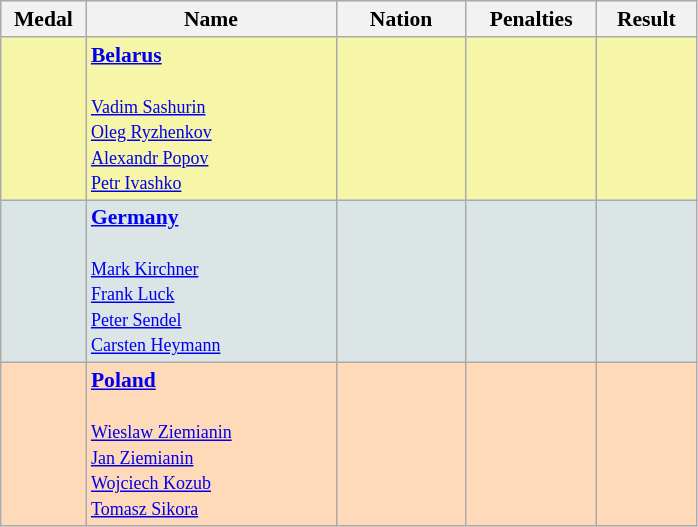<table class=wikitable style="border:1px solid #AAAAAA;font-size:90%">
<tr bgcolor="#E4E4E4">
<th style="border-bottom:1px solid #AAAAAA" width=50>Medal</th>
<th style="border-bottom:1px solid #AAAAAA" width=160>Name</th>
<th style="border-bottom:1px solid #AAAAAA" width=80>Nation</th>
<th style="border-bottom:1px solid #AAAAAA" width=80>Penalties</th>
<th style="border-bottom:1px solid #AAAAAA" width=60>Result</th>
</tr>
<tr bgcolor="#F7F6A8">
<td align="center"></td>
<td><strong><a href='#'>Belarus</a></strong><br><br><small><a href='#'>Vadim Sashurin</a><br><a href='#'>Oleg Ryzhenkov</a><br><a href='#'>Alexandr Popov</a><br><a href='#'>Petr Ivashko</a></small></td>
<td></td>
<td align="center"></td>
<td align="center"></td>
</tr>
<tr bgcolor="#DCE5E5">
<td align="center"></td>
<td><strong><a href='#'>Germany</a></strong><br><br><small><a href='#'>Mark Kirchner</a><br><a href='#'>Frank Luck</a><br><a href='#'>Peter Sendel</a><br><a href='#'>Carsten Heymann</a></small></td>
<td></td>
<td align="center"></td>
<td align="right"></td>
</tr>
<tr bgcolor="#FFDAB9">
<td align="center"></td>
<td><strong><a href='#'>Poland</a></strong><br><br><small><a href='#'>Wieslaw Ziemianin</a><br><a href='#'>Jan Ziemianin</a><br><a href='#'>Wojciech Kozub</a><br><a href='#'>Tomasz Sikora</a></small></td>
<td></td>
<td align="center"></td>
<td align="right"></td>
</tr>
</table>
